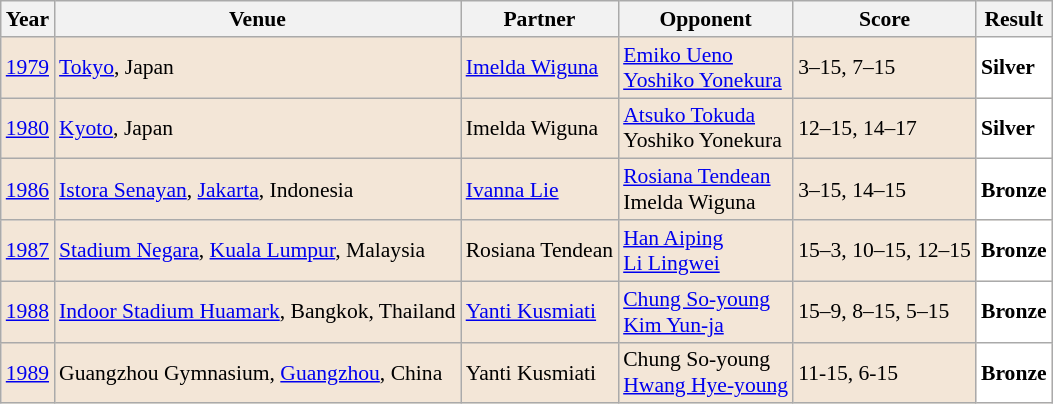<table class="sortable wikitable" style="font-size: 90%;">
<tr>
<th>Year</th>
<th>Venue</th>
<th>Partner</th>
<th>Opponent</th>
<th>Score</th>
<th>Result</th>
</tr>
<tr style="background:#F3E6D7">
<td align="center"><a href='#'>1979</a></td>
<td align="left"><a href='#'>Tokyo</a>, Japan</td>
<td align="left"> <a href='#'>Imelda Wiguna</a></td>
<td align="left"> <a href='#'>Emiko Ueno</a><br> <a href='#'>Yoshiko Yonekura</a></td>
<td align="left">3–15, 7–15</td>
<td style="text-align:left; background:white"> <strong>Silver</strong></td>
</tr>
<tr style="background:#F3E6D7">
<td align="center"><a href='#'>1980</a></td>
<td align="left"><a href='#'>Kyoto</a>, Japan</td>
<td align="left"> Imelda Wiguna</td>
<td align="left"> <a href='#'>Atsuko Tokuda</a><br> Yoshiko Yonekura</td>
<td align="left">12–15, 14–17</td>
<td style="text-align:left; background:white"> <strong>Silver</strong></td>
</tr>
<tr style="background:#F3E6D7">
<td align="center"><a href='#'>1986</a></td>
<td align="left"><a href='#'>Istora Senayan</a>, <a href='#'>Jakarta</a>, Indonesia</td>
<td align="left"> <a href='#'>Ivanna Lie</a></td>
<td align="left"> <a href='#'>Rosiana Tendean</a><br> Imelda Wiguna</td>
<td align="left">3–15, 14–15</td>
<td style="text-align:left; background:white"> <strong>Bronze</strong></td>
</tr>
<tr style="background:#F3E6D7">
<td align="center"><a href='#'>1987</a></td>
<td align="left"><a href='#'>Stadium Negara</a>, <a href='#'>Kuala Lumpur</a>, Malaysia</td>
<td align="left"> Rosiana Tendean</td>
<td align="left"> <a href='#'>Han Aiping</a><br> <a href='#'>Li Lingwei</a></td>
<td align="left">15–3, 10–15, 12–15</td>
<td style="text-align:left; background:white"> <strong>Bronze</strong></td>
</tr>
<tr style="background:#F3E6D7">
<td align="center"><a href='#'>1988</a></td>
<td align="left"><a href='#'>Indoor Stadium Huamark</a>, Bangkok, Thailand</td>
<td align="left"> <a href='#'>Yanti Kusmiati</a></td>
<td align="left"> <a href='#'>Chung So-young</a><br> <a href='#'>Kim Yun-ja</a></td>
<td align="left">15–9, 8–15, 5–15</td>
<td style="text-align:left; background:white"> <strong>Bronze</strong></td>
</tr>
<tr style="background:#F3E6D7">
<td align="center"><a href='#'>1989</a></td>
<td align="left">Guangzhou Gymnasium, <a href='#'>Guangzhou</a>, China</td>
<td align="left"> Yanti Kusmiati</td>
<td align="left"> Chung So-young<br> <a href='#'>Hwang Hye-young</a></td>
<td align="left">11-15, 6-15</td>
<td style="text-align:left; background:white"> <strong>Bronze</strong></td>
</tr>
</table>
